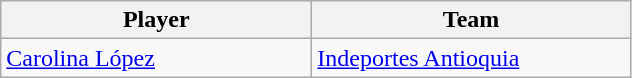<table class="wikitable" style="text-align: center;">
<tr>
<th style="width:200px;">Player</th>
<th style="width:205px;">Team</th>
</tr>
<tr>
<td align=left> <a href='#'>Carolina López</a></td>
<td align=left> <a href='#'>Indeportes Antioquia</a></td>
</tr>
</table>
